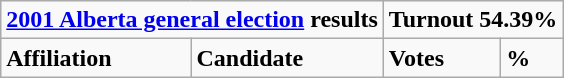<table class="wikitable">
<tr>
<td colspan="3" align=center><strong><a href='#'>2001 Alberta general election</a> results</strong></td>
<td colspan="2"><strong>Turnout 54.39%</strong></td>
</tr>
<tr>
<td colspan="2"><strong>Affiliation</strong></td>
<td><strong>Candidate</strong></td>
<td><strong>Votes</strong></td>
<td><strong>%</strong><br>

</td>
</tr>
</table>
